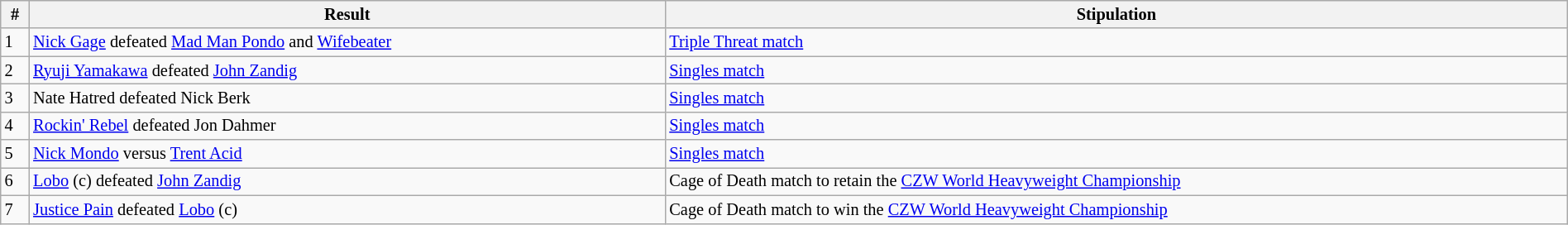<table class="wikitable sortable" style="font-size:85%; text-align:left; width:100%;">
<tr>
<th><strong>#</strong></th>
<th><strong>Result</strong></th>
<th><strong>Stipulation</strong></th>
</tr>
<tr>
<td>1</td>
<td><a href='#'>Nick Gage</a> defeated <a href='#'>Mad Man Pondo</a> and <a href='#'>Wifebeater</a></td>
<td><a href='#'>Triple Threat match</a></td>
</tr>
<tr>
<td>2</td>
<td><a href='#'>Ryuji Yamakawa</a> defeated <a href='#'>John Zandig</a></td>
<td><a href='#'>Singles match</a></td>
</tr>
<tr>
<td>3</td>
<td>Nate Hatred defeated Nick Berk</td>
<td><a href='#'>Singles match</a></td>
</tr>
<tr>
<td>4</td>
<td><a href='#'>Rockin' Rebel</a> defeated Jon Dahmer</td>
<td><a href='#'>Singles match</a></td>
</tr>
<tr>
<td>5</td>
<td><a href='#'>Nick Mondo</a> versus <a href='#'>Trent Acid</a></td>
<td><a href='#'>Singles match</a></td>
</tr>
<tr>
<td>6</td>
<td><a href='#'>Lobo</a> (c) defeated <a href='#'>John Zandig</a></td>
<td>Cage of Death match to retain the <a href='#'>CZW World Heavyweight Championship</a></td>
</tr>
<tr>
<td>7</td>
<td><a href='#'>Justice Pain</a> defeated <a href='#'>Lobo</a> (c)</td>
<td>Cage of Death match to win the <a href='#'>CZW World Heavyweight Championship</a></td>
</tr>
</table>
